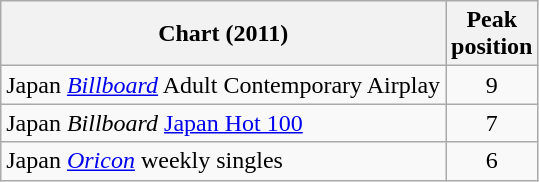<table class="wikitable sortable">
<tr>
<th>Chart (2011)</th>
<th>Peak<br>position</th>
</tr>
<tr>
<td>Japan <em><a href='#'>Billboard</a></em> Adult Contemporary Airplay</td>
<td style="text-align:center;">9</td>
</tr>
<tr>
<td>Japan <em>Billboard</em> <a href='#'>Japan Hot 100</a></td>
<td style="text-align:center;">7</td>
</tr>
<tr>
<td>Japan <em><a href='#'>Oricon</a></em> weekly singles</td>
<td align="center">6</td>
</tr>
</table>
